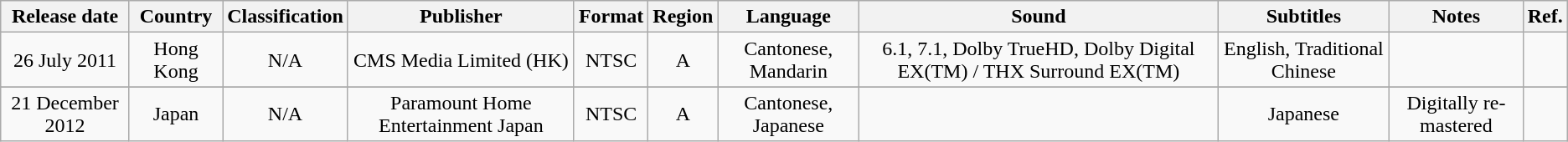<table class="wikitable">
<tr>
<th>Release date</th>
<th>Country</th>
<th>Classification</th>
<th>Publisher</th>
<th>Format</th>
<th>Region</th>
<th>Language</th>
<th>Sound</th>
<th>Subtitles</th>
<th>Notes</th>
<th>Ref.</th>
</tr>
<tr style="text-align:center;">
<td>26 July 2011</td>
<td>Hong Kong</td>
<td>N/A</td>
<td>CMS Media Limited (HK)</td>
<td>NTSC</td>
<td>A</td>
<td>Cantonese, Mandarin</td>
<td>6.1, 7.1, Dolby TrueHD, Dolby Digital EX(TM) / THX Surround EX(TM)</td>
<td>English, Traditional Chinese</td>
<td></td>
<td></td>
</tr>
<tr>
</tr>
<tr style="text-align:center;">
<td>21 December 2012</td>
<td>Japan</td>
<td>N/A</td>
<td>Paramount Home Entertainment Japan</td>
<td>NTSC</td>
<td>A</td>
<td>Cantonese, Japanese</td>
<td></td>
<td>Japanese</td>
<td>Digitally re-mastered</td>
<td></td>
</tr>
</table>
